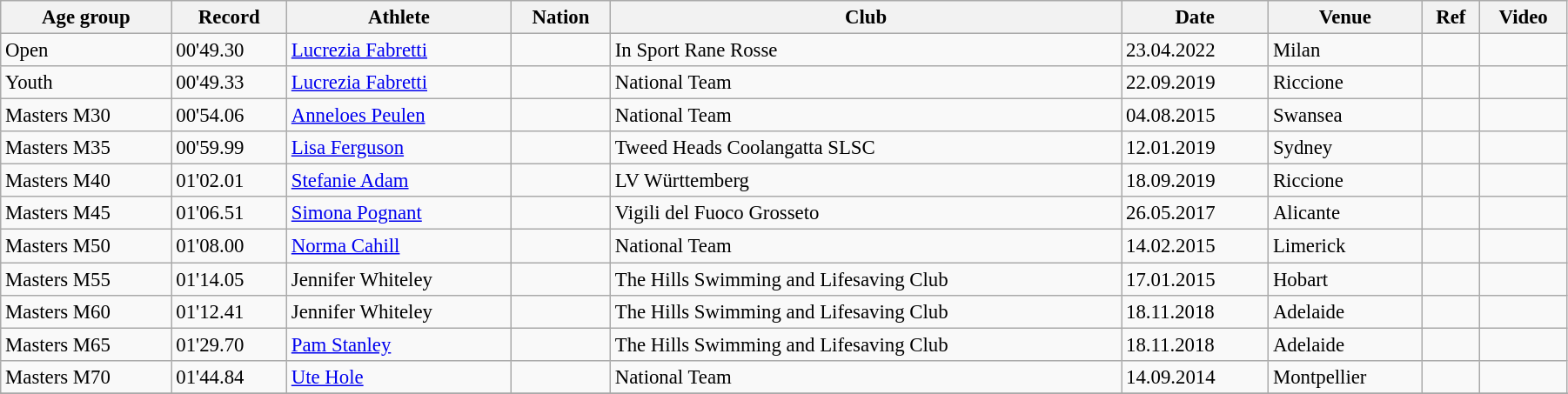<table class="wikitable" style="font-size:95%; width: 95%;">
<tr>
<th>Age group</th>
<th>Record</th>
<th>Athlete</th>
<th>Nation</th>
<th>Club</th>
<th>Date</th>
<th>Venue</th>
<th>Ref</th>
<th>Video</th>
</tr>
<tr>
<td>Open</td>
<td>00'49.30</td>
<td><a href='#'>Lucrezia Fabretti</a></td>
<td></td>
<td>In Sport Rane Rosse</td>
<td>23.04.2022</td>
<td>Milan</td>
<td></td>
<td></td>
</tr>
<tr>
<td>Youth</td>
<td>00'49.33</td>
<td><a href='#'>Lucrezia Fabretti</a></td>
<td></td>
<td>National Team</td>
<td>22.09.2019</td>
<td>Riccione</td>
<td></td>
<td></td>
</tr>
<tr>
<td>Masters M30</td>
<td>00'54.06</td>
<td><a href='#'>Anneloes Peulen</a></td>
<td></td>
<td>National Team</td>
<td>04.08.2015</td>
<td>Swansea</td>
<td></td>
<td></td>
</tr>
<tr>
<td>Masters M35</td>
<td>00'59.99</td>
<td><a href='#'>Lisa Ferguson</a></td>
<td></td>
<td>Tweed Heads Coolangatta SLSC</td>
<td>12.01.2019</td>
<td>Sydney</td>
<td></td>
<td></td>
</tr>
<tr>
<td>Masters M40</td>
<td>01'02.01</td>
<td><a href='#'>Stefanie Adam</a></td>
<td></td>
<td>LV Württemberg</td>
<td>18.09.2019</td>
<td>Riccione</td>
<td></td>
<td></td>
</tr>
<tr>
<td>Masters M45</td>
<td>01'06.51</td>
<td><a href='#'>Simona Pognant</a></td>
<td></td>
<td>Vigili del Fuoco Grosseto</td>
<td>26.05.2017</td>
<td>Alicante</td>
<td></td>
<td></td>
</tr>
<tr>
<td>Masters M50</td>
<td>01'08.00</td>
<td><a href='#'>Norma Cahill</a></td>
<td></td>
<td>National Team</td>
<td>14.02.2015</td>
<td>Limerick</td>
<td></td>
<td></td>
</tr>
<tr>
<td>Masters M55</td>
<td>01'14.05</td>
<td>Jennifer Whiteley</td>
<td></td>
<td>The Hills Swimming and Lifesaving Club</td>
<td>17.01.2015</td>
<td>Hobart</td>
<td></td>
<td></td>
</tr>
<tr>
<td>Masters M60</td>
<td>01'12.41</td>
<td>Jennifer Whiteley</td>
<td></td>
<td>The Hills Swimming and Lifesaving Club</td>
<td>18.11.2018</td>
<td>Adelaide</td>
<td></td>
<td></td>
</tr>
<tr>
<td>Masters M65</td>
<td>01'29.70</td>
<td><a href='#'>Pam Stanley</a></td>
<td></td>
<td>The Hills Swimming and Lifesaving Club</td>
<td>18.11.2018</td>
<td>Adelaide</td>
<td></td>
<td></td>
</tr>
<tr>
<td>Masters M70</td>
<td>01'44.84</td>
<td><a href='#'>Ute Hole</a></td>
<td></td>
<td>National Team</td>
<td>14.09.2014</td>
<td>Montpellier</td>
<td></td>
<td></td>
</tr>
<tr>
</tr>
<tr style="background:#f0f0f0;">
</tr>
</table>
